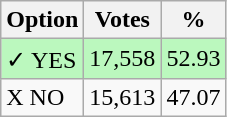<table class="wikitable">
<tr>
<th>Option</th>
<th>Votes</th>
<th>%</th>
</tr>
<tr>
<td style=background:#bbf8be>✓ YES</td>
<td style=background:#bbf8be>17,558</td>
<td style=background:#bbf8be>52.93</td>
</tr>
<tr>
<td>X NO</td>
<td>15,613</td>
<td>47.07</td>
</tr>
</table>
